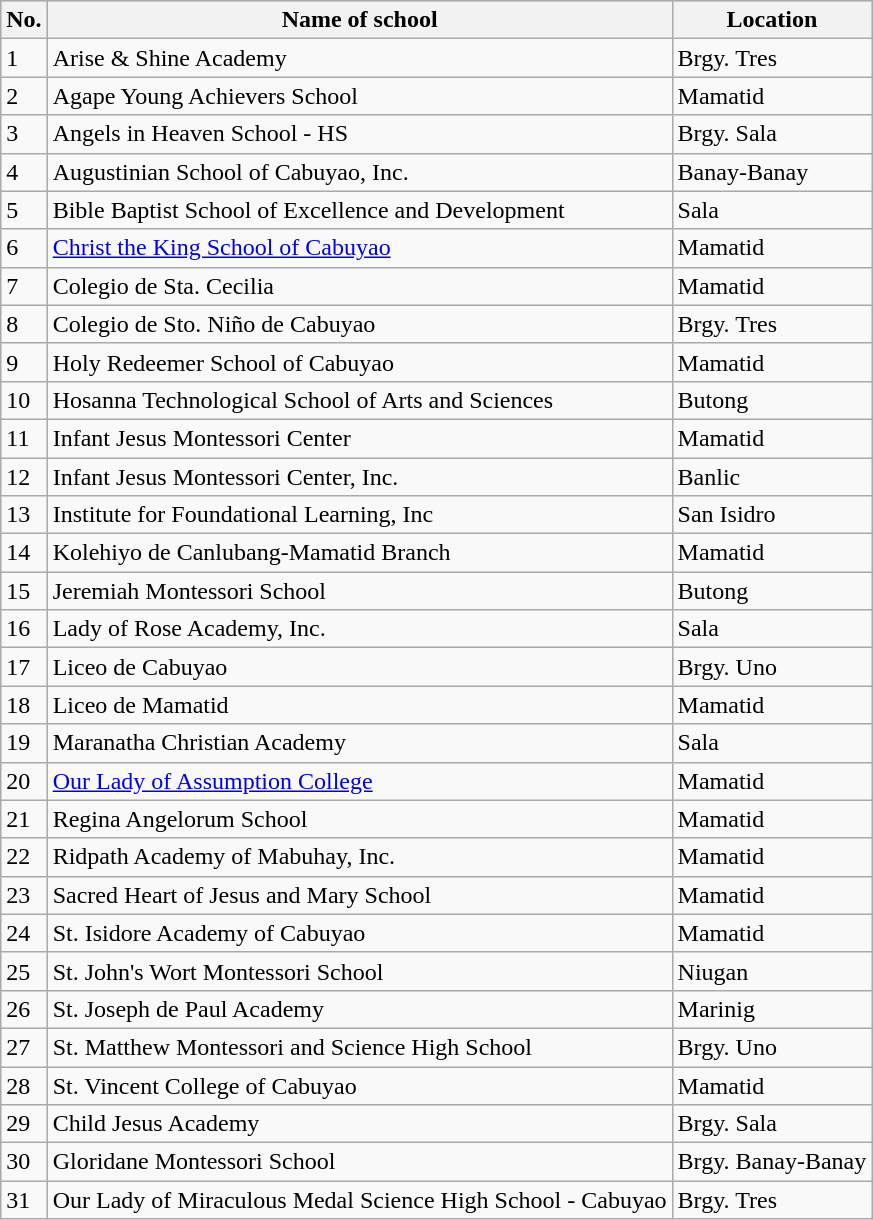<table class="wikitable">
<tr style="background:#ccc;">
<th>No.</th>
<th>Name of school</th>
<th>Location</th>
</tr>
<tr>
<td>1</td>
<td>Arise & Shine Academy</td>
<td>Brgy. Tres</td>
</tr>
<tr>
<td>2</td>
<td>Agape Young Achievers School</td>
<td>Mamatid</td>
</tr>
<tr>
<td>3</td>
<td>Angels in Heaven School - HS</td>
<td>Brgy. Sala</td>
</tr>
<tr>
<td>4</td>
<td>Augustinian School of Cabuyao, Inc.</td>
<td>Banay-Banay</td>
</tr>
<tr>
<td>5</td>
<td>Bible Baptist School of Excellence and Development</td>
<td>Sala</td>
</tr>
<tr>
<td>6</td>
<td><a href='#'>Christ the King School of Cabuyao</a></td>
<td>Mamatid</td>
</tr>
<tr>
<td>7</td>
<td>Colegio de Sta. Cecilia</td>
<td>Mamatid</td>
</tr>
<tr>
<td>8</td>
<td>Colegio de Sto. Niño de Cabuyao</td>
<td>Brgy. Tres</td>
</tr>
<tr>
<td>9</td>
<td>Holy Redeemer School of Cabuyao</td>
<td>Mamatid</td>
</tr>
<tr>
<td>10</td>
<td>Hosanna Technological School of Arts and Sciences</td>
<td>Butong</td>
</tr>
<tr>
<td>11</td>
<td>Infant Jesus Montessori Center</td>
<td>Mamatid</td>
</tr>
<tr>
<td>12</td>
<td>Infant Jesus Montessori Center, Inc.</td>
<td>Banlic</td>
</tr>
<tr>
<td>13</td>
<td>Institute for Foundational Learning, Inc</td>
<td>San Isidro</td>
</tr>
<tr>
<td>14</td>
<td>Kolehiyo de Canlubang-Mamatid Branch</td>
<td>Mamatid</td>
</tr>
<tr>
<td>15</td>
<td>Jeremiah Montessori School</td>
<td>Butong</td>
</tr>
<tr>
<td>16</td>
<td>Lady of Rose Academy, Inc.</td>
<td>Sala</td>
</tr>
<tr>
<td>17</td>
<td>Liceo de Cabuyao</td>
<td>Brgy. Uno</td>
</tr>
<tr>
<td>18</td>
<td>Liceo de Mamatid</td>
<td>Mamatid</td>
</tr>
<tr>
<td>19</td>
<td>Maranatha Christian Academy</td>
<td>Sala</td>
</tr>
<tr>
<td>20</td>
<td><a href='#'>Our Lady of Assumption College</a></td>
<td>Mamatid</td>
</tr>
<tr>
<td>21</td>
<td>Regina Angelorum School</td>
<td>Mamatid</td>
</tr>
<tr>
<td>22</td>
<td>Ridpath Academy of Mabuhay, Inc.</td>
<td>Mamatid</td>
</tr>
<tr>
<td>23</td>
<td>Sacred Heart of Jesus and Mary School</td>
<td>Mamatid</td>
</tr>
<tr>
<td>24</td>
<td>St. Isidore Academy of Cabuyao</td>
<td>Mamatid</td>
</tr>
<tr>
<td>25</td>
<td>St. John's Wort Montessori School</td>
<td>Niugan</td>
</tr>
<tr>
<td>26</td>
<td>St. Joseph de Paul Academy</td>
<td>Marinig</td>
</tr>
<tr>
<td>27</td>
<td>St. Matthew Montessori and Science High School</td>
<td>Brgy. Uno</td>
</tr>
<tr>
<td>28</td>
<td>St. Vincent College of Cabuyao</td>
<td>Mamatid</td>
</tr>
<tr>
<td>29</td>
<td>Child Jesus Academy</td>
<td>Brgy. Sala</td>
</tr>
<tr>
<td>30</td>
<td>Gloridane Montessori School</td>
<td>Brgy. Banay-Banay</td>
</tr>
<tr>
<td>31</td>
<td>Our Lady of Miraculous Medal Science High School - Cabuyao</td>
<td>Brgy. Tres</td>
</tr>
</table>
